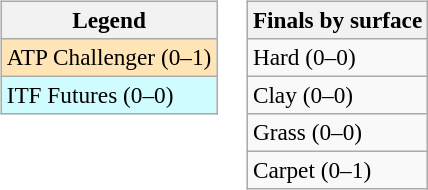<table>
<tr valign=top>
<td><br><table class=wikitable style=font-size:97%>
<tr>
<th>Legend</th>
</tr>
<tr bgcolor=moccasin>
<td>ATP Challenger (0–1)</td>
</tr>
<tr bgcolor=cffcff>
<td>ITF Futures (0–0)</td>
</tr>
</table>
</td>
<td><br><table class=wikitable style=font-size:97%>
<tr>
<th>Finals by surface</th>
</tr>
<tr>
<td>Hard (0–0)</td>
</tr>
<tr>
<td>Clay (0–0)</td>
</tr>
<tr>
<td>Grass (0–0)</td>
</tr>
<tr>
<td>Carpet (0–1)</td>
</tr>
</table>
</td>
</tr>
</table>
